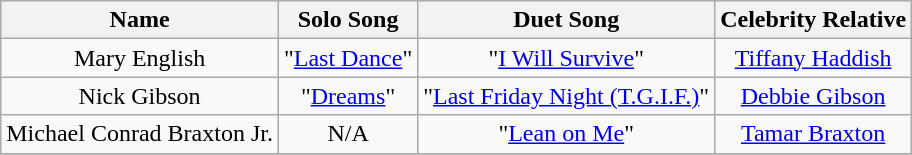<table class="wikitable" style="text-align:center;">
<tr>
<th>Name<br></th>
<th>Solo Song<br></th>
<th>Duet Song<br></th>
<th>Celebrity Relative<br></th>
</tr>
<tr>
<td>Mary English</td>
<td>"<a href='#'>Last Dance</a>"<br></td>
<td>"<a href='#'>I Will Survive</a>"<br></td>
<td><a href='#'>Tiffany Haddish</a><br></td>
</tr>
<tr>
<td>Nick Gibson</td>
<td>"<a href='#'>Dreams</a>"<br></td>
<td>"<a href='#'>Last Friday Night (T.G.I.F.)</a>"<br></td>
<td><a href='#'>Debbie Gibson</a><br></td>
</tr>
<tr>
<td>Michael Conrad Braxton Jr.</td>
<td>N/A</td>
<td>"<a href='#'>Lean on Me</a>"<br></td>
<td><a href='#'>Tamar Braxton</a><br></td>
</tr>
<tr>
</tr>
</table>
